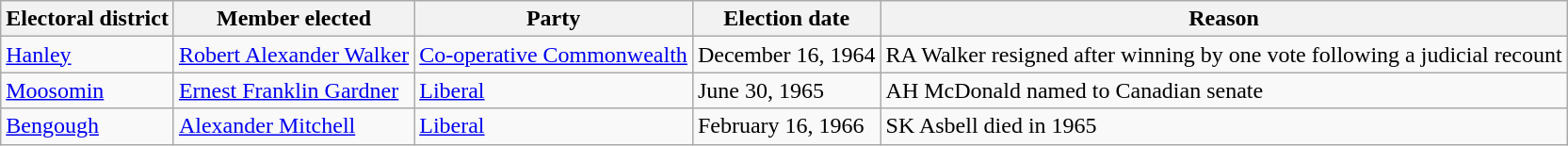<table class="wikitable sortable">
<tr>
<th>Electoral district</th>
<th>Member elected</th>
<th>Party</th>
<th>Election date</th>
<th>Reason</th>
</tr>
<tr>
<td><a href='#'>Hanley</a></td>
<td><a href='#'>Robert Alexander Walker</a></td>
<td><a href='#'>Co-operative Commonwealth</a></td>
<td>December 16, 1964</td>
<td>RA Walker resigned after winning by one vote following a judicial recount</td>
</tr>
<tr>
<td><a href='#'>Moosomin</a></td>
<td><a href='#'>Ernest Franklin Gardner</a></td>
<td><a href='#'>Liberal</a></td>
<td>June 30, 1965</td>
<td>AH McDonald named to Canadian senate</td>
</tr>
<tr>
<td><a href='#'>Bengough</a></td>
<td><a href='#'>Alexander Mitchell</a></td>
<td><a href='#'>Liberal</a></td>
<td>February 16, 1966</td>
<td>SK Asbell died in 1965</td>
</tr>
</table>
